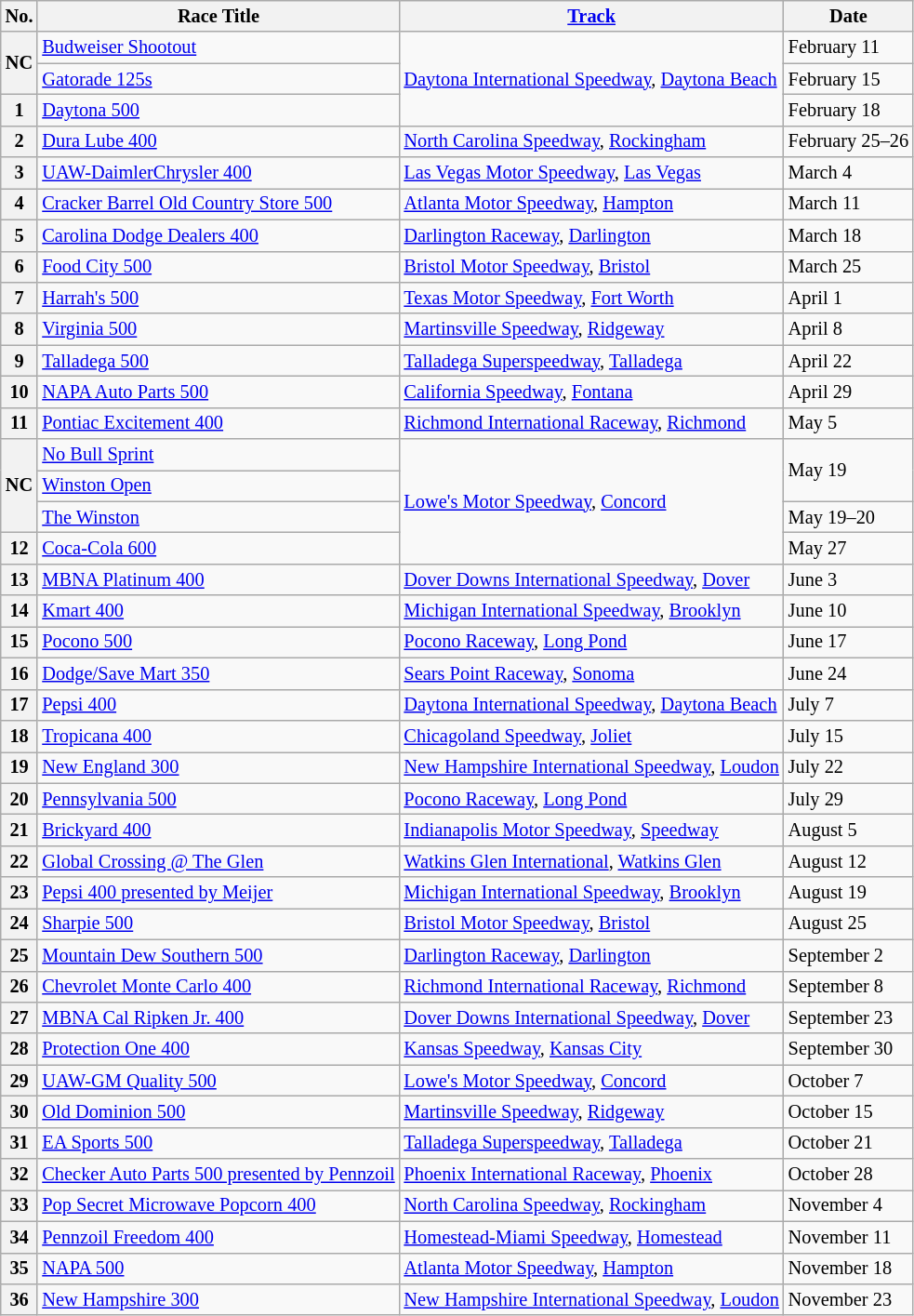<table class="wikitable" style="font-size:85%;">
<tr>
<th>No.</th>
<th>Race Title</th>
<th><a href='#'>Track</a></th>
<th>Date</th>
</tr>
<tr>
<th rowspan=2><strong>NC</strong></th>
<td><a href='#'>Budweiser Shootout</a></td>
<td rowspan=3><a href='#'>Daytona International Speedway</a>, <a href='#'>Daytona Beach</a></td>
<td>February 11</td>
</tr>
<tr>
<td><a href='#'>Gatorade 125s</a></td>
<td>February 15</td>
</tr>
<tr>
<th>1</th>
<td><a href='#'>Daytona 500</a></td>
<td>February 18</td>
</tr>
<tr>
<th>2</th>
<td><a href='#'>Dura Lube 400</a></td>
<td><a href='#'>North Carolina Speedway</a>, <a href='#'>Rockingham</a></td>
<td>February 25–26</td>
</tr>
<tr>
<th>3</th>
<td><a href='#'>UAW-DaimlerChrysler 400</a></td>
<td><a href='#'>Las Vegas Motor Speedway</a>, <a href='#'>Las Vegas</a></td>
<td>March 4</td>
</tr>
<tr>
<th>4</th>
<td><a href='#'>Cracker Barrel Old Country Store 500</a></td>
<td><a href='#'>Atlanta Motor Speedway</a>, <a href='#'>Hampton</a></td>
<td>March 11</td>
</tr>
<tr>
<th>5</th>
<td><a href='#'>Carolina Dodge Dealers 400</a></td>
<td><a href='#'>Darlington Raceway</a>, <a href='#'>Darlington</a></td>
<td>March 18</td>
</tr>
<tr>
<th>6</th>
<td><a href='#'>Food City 500</a></td>
<td><a href='#'>Bristol Motor Speedway</a>, <a href='#'>Bristol</a></td>
<td>March 25</td>
</tr>
<tr>
<th>7</th>
<td><a href='#'>Harrah's 500</a></td>
<td><a href='#'>Texas Motor Speedway</a>, <a href='#'>Fort Worth</a></td>
<td>April 1</td>
</tr>
<tr>
<th>8</th>
<td><a href='#'>Virginia 500</a></td>
<td><a href='#'>Martinsville Speedway</a>, <a href='#'>Ridgeway</a></td>
<td>April 8</td>
</tr>
<tr>
<th>9</th>
<td><a href='#'>Talladega 500</a></td>
<td><a href='#'>Talladega Superspeedway</a>, <a href='#'>Talladega</a></td>
<td>April 22</td>
</tr>
<tr>
<th>10</th>
<td><a href='#'>NAPA Auto Parts 500</a></td>
<td><a href='#'>California Speedway</a>, <a href='#'>Fontana</a></td>
<td>April 29</td>
</tr>
<tr>
<th>11</th>
<td><a href='#'>Pontiac Excitement 400</a></td>
<td><a href='#'>Richmond International Raceway</a>, <a href='#'>Richmond</a></td>
<td>May 5</td>
</tr>
<tr>
<th rowspan=3><strong>NC</strong></th>
<td><a href='#'>No Bull Sprint</a></td>
<td rowspan=4><a href='#'>Lowe's Motor Speedway</a>, <a href='#'>Concord</a></td>
<td rowspan=2>May 19</td>
</tr>
<tr>
<td><a href='#'>Winston Open</a></td>
</tr>
<tr>
<td><a href='#'>The Winston</a></td>
<td>May 19–20</td>
</tr>
<tr>
<th>12</th>
<td><a href='#'>Coca-Cola 600</a></td>
<td>May 27</td>
</tr>
<tr>
<th>13</th>
<td><a href='#'>MBNA Platinum 400</a></td>
<td><a href='#'>Dover Downs International Speedway</a>, <a href='#'>Dover</a></td>
<td>June 3</td>
</tr>
<tr>
<th>14</th>
<td><a href='#'>Kmart 400</a></td>
<td><a href='#'>Michigan International Speedway</a>, <a href='#'>Brooklyn</a></td>
<td>June 10</td>
</tr>
<tr>
<th>15</th>
<td><a href='#'>Pocono 500</a></td>
<td><a href='#'>Pocono Raceway</a>, <a href='#'>Long Pond</a></td>
<td>June 17</td>
</tr>
<tr>
<th>16</th>
<td><a href='#'>Dodge/Save Mart 350</a></td>
<td><a href='#'>Sears Point Raceway</a>, <a href='#'>Sonoma</a></td>
<td>June 24</td>
</tr>
<tr>
<th>17</th>
<td><a href='#'>Pepsi 400</a></td>
<td><a href='#'>Daytona International Speedway</a>, <a href='#'>Daytona Beach</a></td>
<td>July 7</td>
</tr>
<tr>
<th>18</th>
<td><a href='#'>Tropicana 400</a></td>
<td><a href='#'>Chicagoland Speedway</a>, <a href='#'>Joliet</a></td>
<td>July 15</td>
</tr>
<tr>
<th>19</th>
<td><a href='#'>New England 300</a></td>
<td><a href='#'>New Hampshire International Speedway</a>, <a href='#'>Loudon</a></td>
<td>July 22</td>
</tr>
<tr>
<th>20</th>
<td><a href='#'>Pennsylvania 500</a></td>
<td><a href='#'>Pocono Raceway</a>, <a href='#'>Long Pond</a></td>
<td>July 29</td>
</tr>
<tr>
<th>21</th>
<td><a href='#'>Brickyard 400</a></td>
<td><a href='#'>Indianapolis Motor Speedway</a>, <a href='#'>Speedway</a></td>
<td>August 5</td>
</tr>
<tr>
<th>22</th>
<td><a href='#'>Global Crossing @ The Glen</a></td>
<td><a href='#'>Watkins Glen International</a>, <a href='#'>Watkins Glen</a></td>
<td>August 12</td>
</tr>
<tr>
<th>23</th>
<td><a href='#'>Pepsi 400 presented by Meijer</a></td>
<td><a href='#'>Michigan International Speedway</a>, <a href='#'>Brooklyn</a></td>
<td>August 19</td>
</tr>
<tr>
<th>24</th>
<td><a href='#'>Sharpie 500</a></td>
<td><a href='#'>Bristol Motor Speedway</a>, <a href='#'>Bristol</a></td>
<td>August 25</td>
</tr>
<tr>
<th>25</th>
<td><a href='#'>Mountain Dew Southern 500</a></td>
<td><a href='#'>Darlington Raceway</a>, <a href='#'>Darlington</a></td>
<td>September 2</td>
</tr>
<tr>
<th>26</th>
<td><a href='#'>Chevrolet Monte Carlo 400</a></td>
<td><a href='#'>Richmond International Raceway</a>, <a href='#'>Richmond</a></td>
<td>September 8</td>
</tr>
<tr>
<th>27</th>
<td><a href='#'>MBNA Cal Ripken Jr. 400</a></td>
<td><a href='#'>Dover Downs International Speedway</a>, <a href='#'>Dover</a></td>
<td>September 23</td>
</tr>
<tr>
<th>28</th>
<td><a href='#'>Protection One 400</a></td>
<td><a href='#'>Kansas Speedway</a>, <a href='#'>Kansas City</a></td>
<td>September 30</td>
</tr>
<tr>
<th>29</th>
<td><a href='#'>UAW-GM Quality 500</a></td>
<td><a href='#'>Lowe's Motor Speedway</a>, <a href='#'>Concord</a></td>
<td>October 7</td>
</tr>
<tr>
<th>30</th>
<td><a href='#'>Old Dominion 500</a></td>
<td><a href='#'>Martinsville Speedway</a>, <a href='#'>Ridgeway</a></td>
<td>October 15</td>
</tr>
<tr>
<th>31</th>
<td><a href='#'>EA Sports 500</a></td>
<td><a href='#'>Talladega Superspeedway</a>, <a href='#'>Talladega</a></td>
<td>October 21</td>
</tr>
<tr>
<th>32</th>
<td><a href='#'>Checker Auto Parts 500 presented by Pennzoil</a></td>
<td><a href='#'>Phoenix International Raceway</a>, <a href='#'>Phoenix</a></td>
<td>October 28</td>
</tr>
<tr>
<th>33</th>
<td><a href='#'>Pop Secret Microwave Popcorn 400</a></td>
<td><a href='#'>North Carolina Speedway</a>, <a href='#'>Rockingham</a></td>
<td>November 4</td>
</tr>
<tr>
<th>34</th>
<td><a href='#'>Pennzoil Freedom 400</a></td>
<td><a href='#'>Homestead-Miami Speedway</a>, <a href='#'>Homestead</a></td>
<td>November 11</td>
</tr>
<tr>
<th>35</th>
<td><a href='#'>NAPA 500</a></td>
<td><a href='#'>Atlanta Motor Speedway</a>, <a href='#'>Hampton</a></td>
<td>November 18</td>
</tr>
<tr>
<th>36</th>
<td><a href='#'>New Hampshire 300</a></td>
<td><a href='#'>New Hampshire International Speedway</a>, <a href='#'>Loudon</a></td>
<td>November 23</td>
</tr>
</table>
